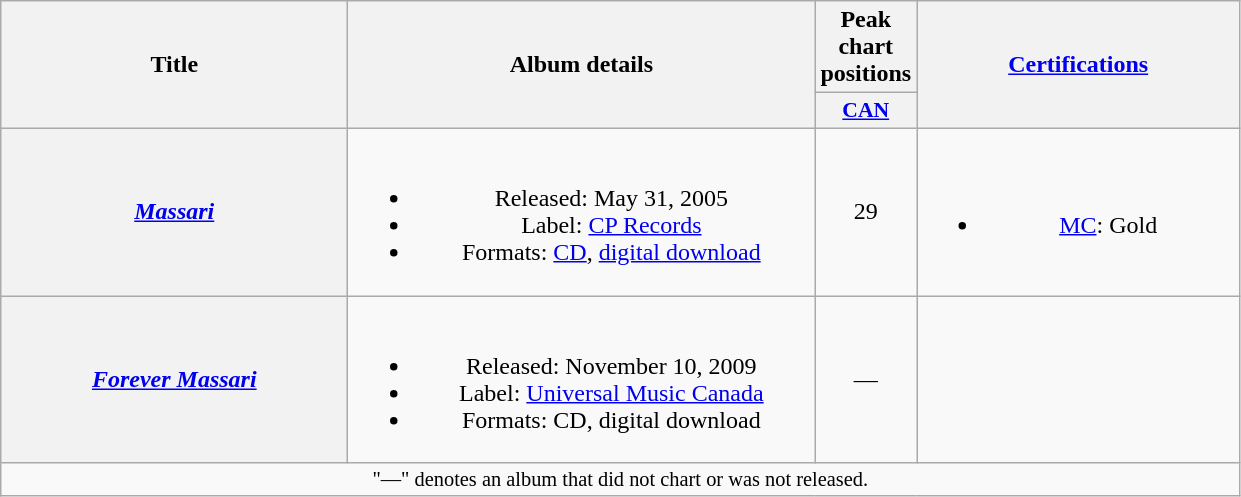<table class="wikitable plainrowheaders" style="text-align:center;">
<tr>
<th scope="col" rowspan="2" style="width:14em;">Title</th>
<th scope="col" rowspan="2" style="width:19em;">Album details</th>
<th scope="col" colspan="1">Peak chart positions</th>
<th scope="col" rowspan="2" style="width:13em;"><a href='#'>Certifications</a></th>
</tr>
<tr>
<th scope="col" style="width:3em;font-size:90%;"><a href='#'>CAN</a></th>
</tr>
<tr>
<th scope="row"><em><a href='#'>Massari</a></em></th>
<td><br><ul><li>Released: May 31, 2005</li><li>Label: <a href='#'>CP Records</a></li><li>Formats: <a href='#'>CD</a>, <a href='#'>digital download</a></li></ul></td>
<td>29</td>
<td><br><ul><li><a href='#'>MC</a>: Gold</li></ul></td>
</tr>
<tr>
<th scope="row"><em><a href='#'>Forever Massari</a></em></th>
<td><br><ul><li>Released: November 10, 2009</li><li>Label: <a href='#'>Universal Music Canada</a></li><li>Formats: CD, digital download</li></ul></td>
<td>—</td>
<td></td>
</tr>
<tr>
<td colspan="4" style="font-size:85%">"—" denotes an album that did not chart or was not released.</td>
</tr>
</table>
